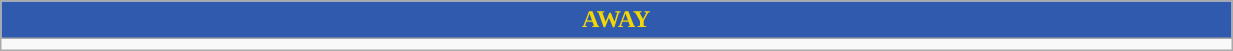<table class="wikitable collapsible collapsed" style="width:65%">
<tr>
<th colspan=6 ! style="color:#F2D706; background:#305AAD">AWAY</th>
</tr>
<tr>
<td></td>
</tr>
</table>
